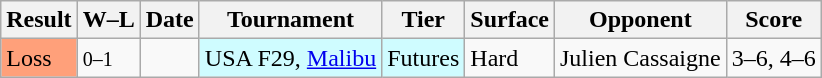<table class="sortable wikitable">
<tr>
<th>Result</th>
<th class="unsortable">W–L</th>
<th>Date</th>
<th>Tournament</th>
<th>Tier</th>
<th>Surface</th>
<th>Opponent</th>
<th class="unsortable">Score</th>
</tr>
<tr>
<td bgcolor=FFA07A>Loss</td>
<td><small>0–1</small></td>
<td></td>
<td style="background:#cffcff;">USA F29, <a href='#'>Malibu</a></td>
<td style="background:#cffcff;">Futures</td>
<td>Hard</td>
<td> Julien Cassaigne</td>
<td>3–6, 4–6</td>
</tr>
</table>
